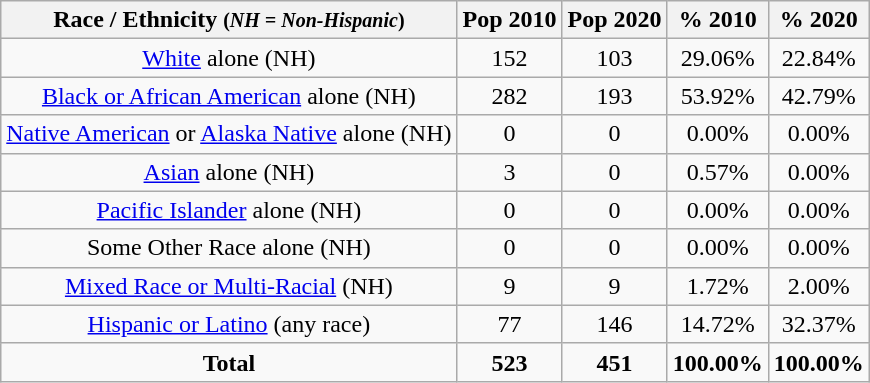<table class="wikitable" style="text-align:center;">
<tr>
<th>Race / Ethnicity <small>(<em>NH = Non-Hispanic</em>)</small></th>
<th>Pop 2010</th>
<th>Pop 2020</th>
<th>% 2010</th>
<th>% 2020</th>
</tr>
<tr>
<td><a href='#'>White</a> alone (NH)</td>
<td>152</td>
<td>103</td>
<td>29.06%</td>
<td>22.84%</td>
</tr>
<tr>
<td><a href='#'>Black or African American</a> alone (NH)</td>
<td>282</td>
<td>193</td>
<td>53.92%</td>
<td>42.79%</td>
</tr>
<tr>
<td><a href='#'>Native American</a> or <a href='#'>Alaska Native</a> alone (NH)</td>
<td>0</td>
<td>0</td>
<td>0.00%</td>
<td>0.00%</td>
</tr>
<tr>
<td><a href='#'>Asian</a> alone (NH)</td>
<td>3</td>
<td>0</td>
<td>0.57%</td>
<td>0.00%</td>
</tr>
<tr>
<td><a href='#'>Pacific Islander</a> alone (NH)</td>
<td>0</td>
<td>0</td>
<td>0.00%</td>
<td>0.00%</td>
</tr>
<tr>
<td>Some Other Race alone (NH)</td>
<td>0</td>
<td>0</td>
<td>0.00%</td>
<td>0.00%</td>
</tr>
<tr>
<td><a href='#'>Mixed Race or Multi-Racial</a> (NH)</td>
<td>9</td>
<td>9</td>
<td>1.72%</td>
<td>2.00%</td>
</tr>
<tr>
<td><a href='#'>Hispanic or Latino</a> (any race)</td>
<td>77</td>
<td>146</td>
<td>14.72%</td>
<td>32.37%</td>
</tr>
<tr>
<td><strong>Total</strong></td>
<td><strong>523</strong></td>
<td><strong>451</strong></td>
<td><strong>100.00%</strong></td>
<td><strong>100.00%</strong></td>
</tr>
</table>
